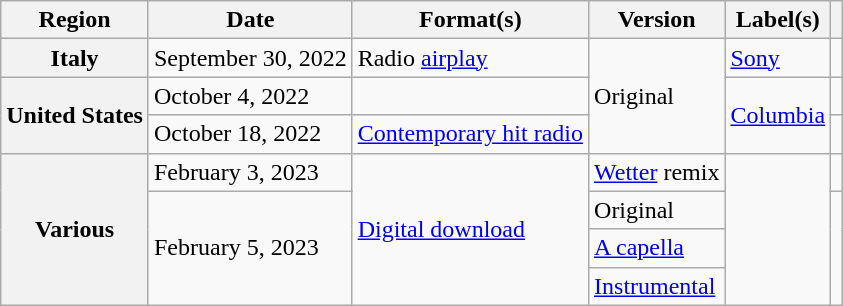<table class="wikitable plainrowheaders">
<tr>
<th scope="col">Region</th>
<th scope="col">Date</th>
<th scope="col">Format(s)</th>
<th scope="col">Version</th>
<th scope="col">Label(s)</th>
<th scope="col"></th>
</tr>
<tr>
<th scope="row">Italy</th>
<td>September 30, 2022</td>
<td>Radio <a href='#'>airplay</a></td>
<td rowspan="3">Original</td>
<td><a href='#'>Sony</a></td>
<td align="center"></td>
</tr>
<tr>
<th rowspan="2" scope="row">United States</th>
<td>October 4, 2022</td>
<td></td>
<td rowspan="2"><a href='#'>Columbia</a></td>
<td align="center"></td>
</tr>
<tr>
<td>October 18, 2022</td>
<td><a href='#'>Contemporary hit radio</a></td>
<td align="center"></td>
</tr>
<tr>
<th scope="row" rowspan="4">Various</th>
<td>February 3, 2023</td>
<td rowspan="4"><a href='#'>Digital download</a></td>
<td><a href='#'>Wetter</a> remix</td>
<td rowspan="4"></td>
<td align="center"></td>
</tr>
<tr>
<td rowspan="3">February 5, 2023</td>
<td>Original</td>
<td rowspan="3" align="center"></td>
</tr>
<tr>
<td><a href='#'>A capella</a></td>
</tr>
<tr>
<td><a href='#'>Instrumental</a></td>
</tr>
</table>
